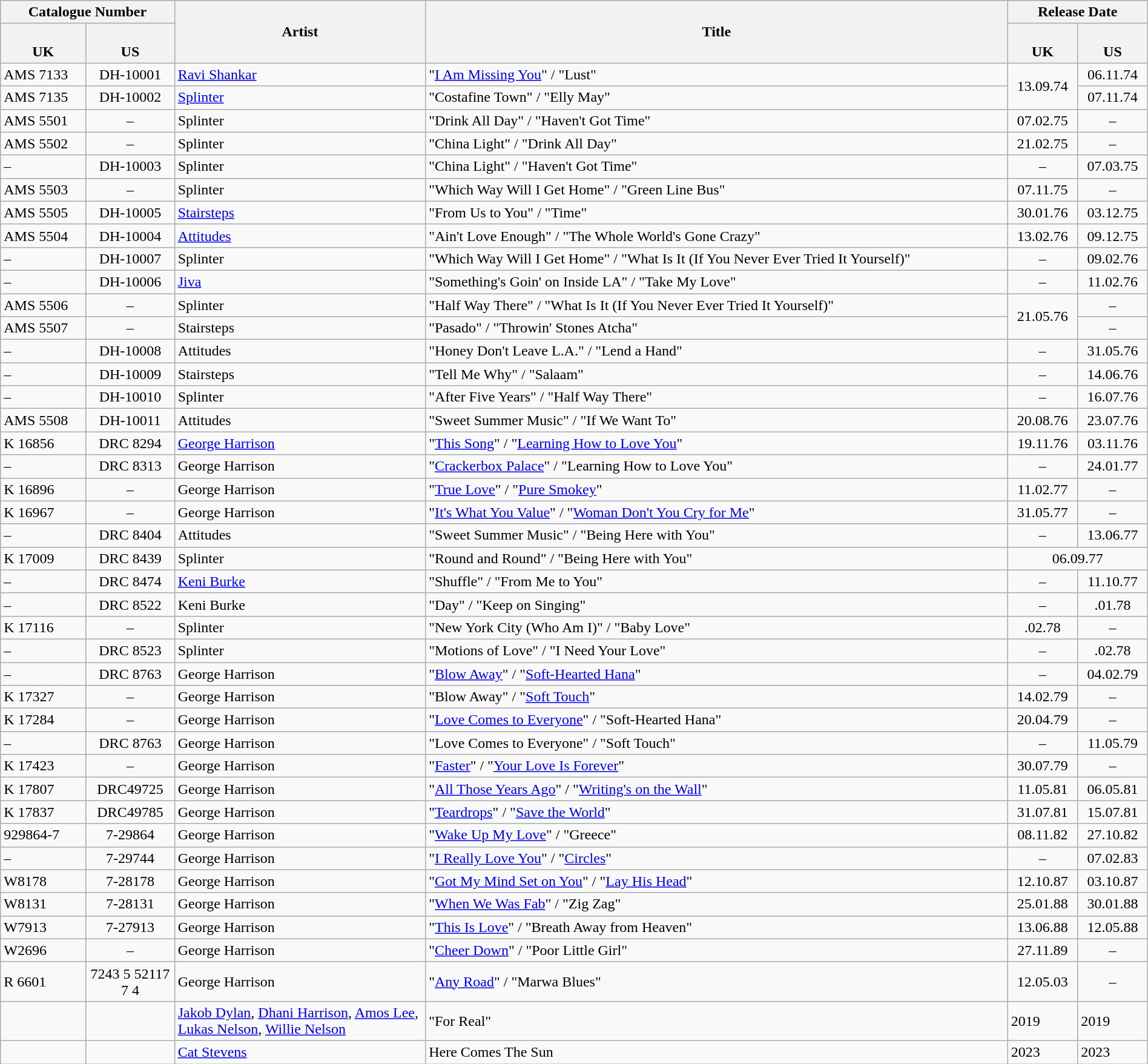<table class="wikitable" style="text-align:left; width:100%">
<tr>
<th colspan="2"><strong>Catalogue Number</strong></th>
<th rowspan="2" style="width:220px;"><strong>Artist</strong></th>
<th rowspan="2" style="width:520px;"><strong>Title</strong></th>
<th colspan="2"><strong>Release Date</strong></th>
</tr>
<tr>
<th width="70"><br>UK</th>
<th width="70"><br>US</th>
<th width="40"><br>UK</th>
<th width="40"><br>US</th>
</tr>
<tr>
<td>AMS 7133</td>
<td align=center>DH-10001</td>
<td><a href='#'>Ravi Shankar</a></td>
<td>"<a href='#'>I Am Missing You</a>" / "Lust"</td>
<td rowspan="2" style="text-align:center;">13.09.74</td>
<td align=center>06.11.74</td>
</tr>
<tr>
<td>AMS 7135</td>
<td align=center>DH-10002</td>
<td><a href='#'>Splinter</a></td>
<td>"Costafine Town" / "Elly May"</td>
<td align=center>07.11.74</td>
</tr>
<tr>
<td>AMS 5501</td>
<td align=center>–</td>
<td>Splinter</td>
<td>"Drink All Day" / "Haven't Got Time"</td>
<td align=center>07.02.75</td>
<td align=center>–</td>
</tr>
<tr>
<td>AMS 5502</td>
<td align=center>–</td>
<td>Splinter</td>
<td>"China Light" / "Drink All Day"</td>
<td align=center>21.02.75</td>
<td align=center>–</td>
</tr>
<tr>
<td>–</td>
<td align=center>DH-10003</td>
<td>Splinter</td>
<td>"China Light" / "Haven't Got Time"</td>
<td align=center>–</td>
<td align=center>07.03.75</td>
</tr>
<tr>
<td>AMS 5503</td>
<td align=center>–</td>
<td>Splinter</td>
<td>"Which Way Will I Get Home" / "Green Line Bus"</td>
<td align=center>07.11.75</td>
<td align=center>–</td>
</tr>
<tr>
<td>AMS 5505</td>
<td align=center>DH-10005</td>
<td><a href='#'>Stairsteps</a></td>
<td>"From Us to You" / "Time"</td>
<td align=center>30.01.76</td>
<td align=center>03.12.75</td>
</tr>
<tr>
<td>AMS 5504</td>
<td align=center>DH-10004</td>
<td><a href='#'>Attitudes</a></td>
<td>"Ain't Love Enough" / "The Whole World's Gone Crazy"</td>
<td align=center>13.02.76</td>
<td align=center>09.12.75</td>
</tr>
<tr>
<td>–</td>
<td align=center>DH-10007</td>
<td>Splinter</td>
<td>"Which Way Will I Get Home" / "What Is It (If You Never Ever Tried It Yourself)"</td>
<td align=center>–</td>
<td align=center>09.02.76</td>
</tr>
<tr>
<td>–</td>
<td align=center>DH-10006</td>
<td><a href='#'>Jiva</a></td>
<td>"Something's Goin' on Inside LA" / "Take My Love"</td>
<td align=center>–</td>
<td align=center>11.02.76</td>
</tr>
<tr>
<td>AMS 5506</td>
<td align=center>–</td>
<td>Splinter</td>
<td>"Half Way There" / "What Is It (If You Never Ever Tried It Yourself)"</td>
<td rowspan="2" style="text-align:center;">21.05.76</td>
<td align=center>–</td>
</tr>
<tr>
<td>AMS 5507</td>
<td align=center>–</td>
<td>Stairsteps</td>
<td>"Pasado" / "Throwin' Stones Atcha"</td>
<td align=center>–</td>
</tr>
<tr>
<td>–</td>
<td align=center>DH-10008</td>
<td>Attitudes</td>
<td>"Honey Don't Leave L.A." / "Lend a Hand"</td>
<td align=center>–</td>
<td align=center>31.05.76</td>
</tr>
<tr>
<td>–</td>
<td align=center>DH-10009</td>
<td>Stairsteps</td>
<td>"Tell Me Why" / "Salaam"</td>
<td align=center>–</td>
<td align=center>14.06.76</td>
</tr>
<tr>
<td>–</td>
<td align=center>DH-10010</td>
<td>Splinter</td>
<td>"After Five Years" / "Half Way There"</td>
<td align=center>–</td>
<td align=center>16.07.76</td>
</tr>
<tr>
<td>AMS 5508</td>
<td align=center>DH-10011</td>
<td>Attitudes</td>
<td>"Sweet Summer Music" / "If We Want To"</td>
<td align=center>20.08.76</td>
<td align=center>23.07.76</td>
</tr>
<tr>
<td>K 16856</td>
<td align=center>DRC 8294</td>
<td><a href='#'>George Harrison</a></td>
<td>"<a href='#'>This Song</a>" / "<a href='#'>Learning How to Love You</a>"</td>
<td align=center>19.11.76</td>
<td align=center>03.11.76</td>
</tr>
<tr>
<td>–</td>
<td align=center>DRC 8313</td>
<td>George Harrison</td>
<td>"<a href='#'>Crackerbox Palace</a>" / "Learning How to Love You"</td>
<td align=center>–</td>
<td align=center>24.01.77</td>
</tr>
<tr>
<td>K 16896</td>
<td align=center>–</td>
<td>George Harrison</td>
<td>"<a href='#'>True Love</a>" / "<a href='#'>Pure Smokey</a>"</td>
<td align=center>11.02.77</td>
<td align=center>–</td>
</tr>
<tr>
<td>K 16967</td>
<td align=center>–</td>
<td>George Harrison</td>
<td>"<a href='#'>It's What You Value</a>" / "<a href='#'>Woman Don't You Cry for Me</a>"</td>
<td align=center>31.05.77</td>
<td align=center>–</td>
</tr>
<tr>
<td>–</td>
<td align=center>DRC 8404</td>
<td>Attitudes</td>
<td>"Sweet Summer Music" / "Being Here with You"</td>
<td align=center>–</td>
<td align=center>13.06.77</td>
</tr>
<tr>
<td>K 17009</td>
<td align=center>DRC 8439</td>
<td>Splinter</td>
<td>"Round and Round" / "Being Here with You"</td>
<td colspan="2" style="text-align:center;">06.09.77</td>
</tr>
<tr>
<td>–</td>
<td align=center>DRC 8474</td>
<td><a href='#'>Keni Burke</a></td>
<td>"Shuffle" / "From Me to You"</td>
<td align=center>–</td>
<td align=center>11.10.77</td>
</tr>
<tr>
<td>–</td>
<td align=center>DRC 8522</td>
<td>Keni Burke</td>
<td>"Day" / "Keep on Singing"</td>
<td align=center>–</td>
<td align=center>.01.78</td>
</tr>
<tr>
<td>K 17116</td>
<td align=center>–</td>
<td>Splinter</td>
<td>"New York City (Who Am I)" / "Baby Love"</td>
<td align=center>.02.78</td>
<td align=center>–</td>
</tr>
<tr>
<td>–</td>
<td align=center>DRC 8523</td>
<td>Splinter</td>
<td>"Motions of Love" / "I Need Your Love"</td>
<td align=center>–</td>
<td align=center>.02.78</td>
</tr>
<tr>
<td>–</td>
<td align=center>DRC 8763</td>
<td>George Harrison</td>
<td>"<a href='#'>Blow Away</a>" / "<a href='#'>Soft-Hearted Hana</a>"</td>
<td align=center>–</td>
<td align=center>04.02.79</td>
</tr>
<tr>
<td>K 17327</td>
<td align=center>–</td>
<td>George Harrison</td>
<td>"Blow Away" / "<a href='#'>Soft Touch</a>"</td>
<td align=center>14.02.79</td>
<td align=center>–</td>
</tr>
<tr>
<td>K 17284</td>
<td align=center>–</td>
<td>George Harrison</td>
<td>"<a href='#'>Love Comes to Everyone</a>" / "Soft-Hearted Hana"</td>
<td align=center>20.04.79</td>
<td align=center>–</td>
</tr>
<tr>
<td>–</td>
<td align=center>DRC 8763</td>
<td>George Harrison</td>
<td>"Love Comes to Everyone" / "Soft Touch"</td>
<td align=center>–</td>
<td align=center>11.05.79</td>
</tr>
<tr>
<td>K 17423</td>
<td align=center>–</td>
<td>George Harrison</td>
<td>"<a href='#'>Faster</a>" / "<a href='#'>Your Love Is Forever</a>"</td>
<td align=center>30.07.79</td>
<td align=center>–</td>
</tr>
<tr>
<td>K 17807</td>
<td align=center>DRC49725</td>
<td>George Harrison</td>
<td>"<a href='#'>All Those Years Ago</a>" / "<a href='#'>Writing's on the Wall</a>"</td>
<td align=center>11.05.81</td>
<td align=center>06.05.81</td>
</tr>
<tr>
<td>K 17837</td>
<td align=center>DRC49785</td>
<td>George Harrison</td>
<td>"<a href='#'>Teardrops</a>" / "<a href='#'>Save the World</a>"</td>
<td align=center>31.07.81</td>
<td align=center>15.07.81</td>
</tr>
<tr>
<td>929864-7</td>
<td align=center>7-29864</td>
<td>George Harrison</td>
<td>"<a href='#'>Wake Up My Love</a>" / "Greece"</td>
<td align=center>08.11.82</td>
<td align=center>27.10.82</td>
</tr>
<tr>
<td>–</td>
<td align=center>7-29744</td>
<td>George Harrison</td>
<td>"<a href='#'>I Really Love You</a>" / "<a href='#'>Circles</a>"</td>
<td align=center>–</td>
<td align=center>07.02.83</td>
</tr>
<tr>
<td>W8178</td>
<td align=center>7-28178</td>
<td>George Harrison</td>
<td>"<a href='#'>Got My Mind Set on You</a>" / "<a href='#'>Lay His Head</a>"</td>
<td align=center>12.10.87</td>
<td align=center>03.10.87</td>
</tr>
<tr>
<td>W8131</td>
<td align=center>7-28131</td>
<td>George Harrison</td>
<td>"<a href='#'>When We Was Fab</a>" / "Zig Zag"</td>
<td align=center>25.01.88</td>
<td align=center>30.01.88</td>
</tr>
<tr>
<td>W7913</td>
<td align=center>7-27913</td>
<td>George Harrison</td>
<td>"<a href='#'>This Is Love</a>" / "Breath Away from Heaven"</td>
<td align=center>13.06.88</td>
<td align=center>12.05.88</td>
</tr>
<tr>
<td>W2696</td>
<td align=center>–</td>
<td>George Harrison</td>
<td>"<a href='#'>Cheer Down</a>" / "Poor Little Girl"</td>
<td align=center>27.11.89</td>
<td align=center>–</td>
</tr>
<tr>
<td>R 6601</td>
<td align=center>7243 5 52117 7 4</td>
<td>George Harrison</td>
<td>"<a href='#'>Any Road</a>" / "Marwa Blues"</td>
<td align=center>12.05.03</td>
<td align=center>–</td>
</tr>
<tr>
<td></td>
<td></td>
<td><a href='#'>Jakob Dylan</a>, <a href='#'>Dhani Harrison</a>, <a href='#'>Amos Lee</a>, <a href='#'>Lukas Nelson</a>, <a href='#'>Willie Nelson</a></td>
<td>"For Real"</td>
<td>2019</td>
<td>2019</td>
</tr>
<tr>
<td></td>
<td></td>
<td><a href='#'>Cat Stevens</a></td>
<td>Here Comes The Sun</td>
<td>2023</td>
<td>2023</td>
</tr>
</table>
